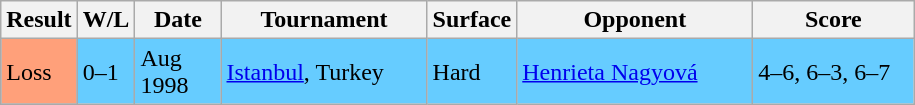<table class="sortable wikitable">
<tr>
<th>Result</th>
<th style="width:28px" class="unsortable">W/L</th>
<th style="width:50px">Date</th>
<th style="width:130px">Tournament</th>
<th style="width:50px">Surface</th>
<th style="width:150px">Opponent</th>
<th style="width:100px" class="unsortable">Score</th>
</tr>
<tr style="background:#66ccff;">
<td style="background:#ffa07a;">Loss</td>
<td>0–1</td>
<td>Aug 1998</td>
<td><a href='#'>Istanbul</a>, Turkey</td>
<td>Hard</td>
<td> <a href='#'>Henrieta Nagyová</a></td>
<td>4–6, 6–3, 6–7</td>
</tr>
</table>
